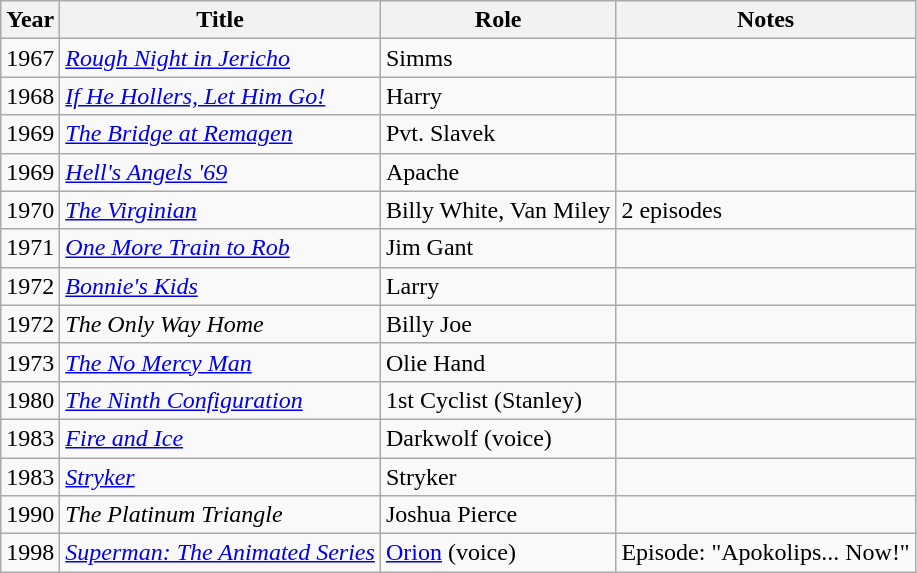<table class="wikitable">
<tr>
<th>Year</th>
<th>Title</th>
<th>Role</th>
<th>Notes</th>
</tr>
<tr>
<td>1967</td>
<td><em><a href='#'>Rough Night in Jericho</a></em></td>
<td>Simms</td>
<td></td>
</tr>
<tr>
<td>1968</td>
<td><em><a href='#'>If He Hollers, Let Him Go!</a></em></td>
<td>Harry</td>
<td></td>
</tr>
<tr>
<td>1969</td>
<td><em><a href='#'>The Bridge at Remagen</a></em></td>
<td>Pvt. Slavek</td>
<td></td>
</tr>
<tr>
<td>1969</td>
<td><em><a href='#'>Hell's Angels '69</a></em></td>
<td>Apache</td>
<td></td>
</tr>
<tr>
<td>1970</td>
<td><em><a href='#'>The Virginian</a></em></td>
<td>Billy White, Van Miley</td>
<td>2 episodes</td>
</tr>
<tr>
<td>1971</td>
<td><em><a href='#'>One More Train to Rob</a></em></td>
<td>Jim Gant</td>
<td></td>
</tr>
<tr>
<td>1972</td>
<td><em><a href='#'>Bonnie's Kids</a></em></td>
<td>Larry</td>
<td></td>
</tr>
<tr>
<td>1972</td>
<td><em>The Only Way Home</em></td>
<td>Billy Joe</td>
<td></td>
</tr>
<tr>
<td>1973</td>
<td><em><a href='#'>The No Mercy Man</a></em></td>
<td>Olie Hand</td>
<td></td>
</tr>
<tr>
<td>1980</td>
<td><em><a href='#'>The Ninth Configuration</a></em></td>
<td>1st Cyclist (Stanley)</td>
<td></td>
</tr>
<tr>
<td>1983</td>
<td><em><a href='#'>Fire and Ice</a></em></td>
<td>Darkwolf (voice)</td>
<td></td>
</tr>
<tr>
<td>1983</td>
<td><em><a href='#'>Stryker</a></em></td>
<td>Stryker</td>
<td></td>
</tr>
<tr>
<td>1990</td>
<td><em>The Platinum Triangle</em></td>
<td>Joshua Pierce</td>
<td></td>
</tr>
<tr>
<td>1998</td>
<td><em><a href='#'>Superman: The Animated Series</a></em></td>
<td><a href='#'>Orion</a> (voice)</td>
<td>Episode: "Apokolips... Now!"</td>
</tr>
</table>
